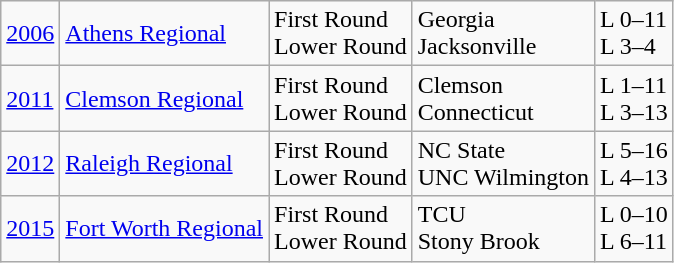<table class="wikitable">
<tr>
<td><a href='#'>2006</a></td>
<td><a href='#'>Athens Regional</a></td>
<td>First Round<br>Lower Round</td>
<td>Georgia<br>Jacksonville</td>
<td>L 0–11<br>L 3–4</td>
</tr>
<tr>
<td><a href='#'>2011</a></td>
<td><a href='#'>Clemson Regional</a></td>
<td>First Round<br>Lower Round</td>
<td>Clemson<br>Connecticut</td>
<td>L 1–11<br>L 3–13</td>
</tr>
<tr>
<td><a href='#'>2012</a></td>
<td><a href='#'>Raleigh Regional</a></td>
<td>First Round<br>Lower Round</td>
<td>NC State<br>UNC Wilmington</td>
<td>L 5–16<br>L 4–13</td>
</tr>
<tr>
<td><a href='#'>2015</a></td>
<td><a href='#'>Fort Worth Regional</a></td>
<td>First Round<br>Lower Round</td>
<td>TCU<br>Stony Brook</td>
<td>L 0–10<br>L 6–11</td>
</tr>
</table>
